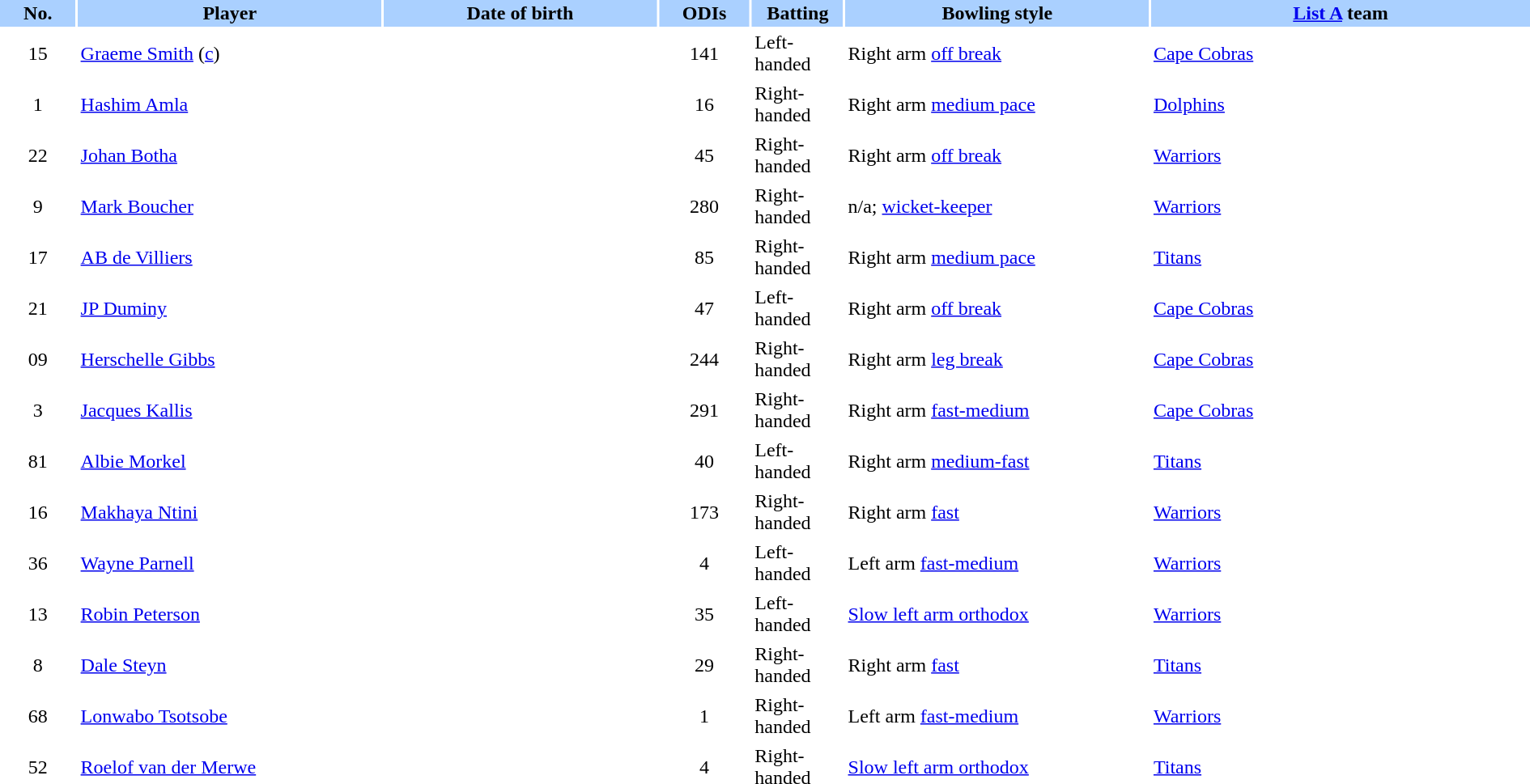<table border="0" cellspacing="2" cellpadding="2" style="width:100%;">
<tr style="background:#aad0ff;">
<th width=5%>No.</th>
<th width="20%">Player</th>
<th width=18%>Date of birth</th>
<th width=6%>ODIs</th>
<th width=6%>Batting</th>
<th width=20%>Bowling style</th>
<th width=25%><a href='#'>List A</a> team</th>
</tr>
<tr>
<td style="text-align:center">15</td>
<td><a href='#'>Graeme Smith</a> (<a href='#'>c</a>)</td>
<td></td>
<td style="text-align:center">141</td>
<td>Left-handed</td>
<td>Right arm <a href='#'>off break</a></td>
<td> <a href='#'>Cape Cobras</a></td>
</tr>
<tr>
<td style="text-align:center">1</td>
<td><a href='#'>Hashim Amla</a></td>
<td></td>
<td style="text-align:center">16</td>
<td>Right-handed</td>
<td>Right arm <a href='#'>medium pace</a></td>
<td> <a href='#'>Dolphins</a></td>
</tr>
<tr>
<td style="text-align:center">22</td>
<td><a href='#'>Johan Botha</a></td>
<td></td>
<td style="text-align:center">45</td>
<td>Right-handed</td>
<td>Right arm <a href='#'>off break</a></td>
<td> <a href='#'>Warriors</a></td>
</tr>
<tr>
<td style="text-align:center">9</td>
<td><a href='#'>Mark Boucher</a></td>
<td></td>
<td style="text-align:center">280</td>
<td>Right-handed</td>
<td>n/a; <a href='#'>wicket-keeper</a></td>
<td> <a href='#'>Warriors</a></td>
</tr>
<tr>
<td style="text-align:center">17</td>
<td><a href='#'>AB de Villiers</a></td>
<td></td>
<td style="text-align:center">85</td>
<td>Right-handed</td>
<td>Right arm <a href='#'>medium pace</a></td>
<td> <a href='#'>Titans</a></td>
</tr>
<tr>
<td style="text-align:center">21</td>
<td><a href='#'>JP Duminy</a></td>
<td></td>
<td style="text-align:center">47</td>
<td>Left-handed</td>
<td>Right arm <a href='#'>off break</a></td>
<td> <a href='#'>Cape Cobras</a></td>
</tr>
<tr>
<td style="text-align:center">09</td>
<td><a href='#'>Herschelle Gibbs</a></td>
<td></td>
<td style="text-align:center">244</td>
<td>Right-handed</td>
<td>Right arm <a href='#'>leg break</a></td>
<td> <a href='#'>Cape Cobras</a></td>
</tr>
<tr>
<td style="text-align:center">3</td>
<td><a href='#'>Jacques Kallis</a></td>
<td></td>
<td style="text-align:center">291</td>
<td>Right-handed</td>
<td>Right arm <a href='#'>fast-medium</a></td>
<td> <a href='#'>Cape Cobras</a></td>
</tr>
<tr>
<td style="text-align:center">81</td>
<td><a href='#'>Albie Morkel</a></td>
<td></td>
<td style="text-align:center">40</td>
<td>Left-handed</td>
<td>Right arm <a href='#'>medium-fast</a></td>
<td> <a href='#'>Titans</a></td>
</tr>
<tr>
<td style="text-align:center">16</td>
<td><a href='#'>Makhaya Ntini</a></td>
<td></td>
<td style="text-align:center">173</td>
<td>Right-handed</td>
<td>Right arm <a href='#'>fast</a></td>
<td> <a href='#'>Warriors</a></td>
</tr>
<tr>
<td style="text-align:center">36</td>
<td><a href='#'>Wayne Parnell</a></td>
<td></td>
<td style="text-align:center">4</td>
<td>Left-handed</td>
<td>Left arm <a href='#'>fast-medium</a></td>
<td> <a href='#'>Warriors</a></td>
</tr>
<tr>
<td style="text-align:center">13</td>
<td><a href='#'>Robin Peterson</a></td>
<td></td>
<td style="text-align:center">35</td>
<td>Left-handed</td>
<td><a href='#'>Slow left arm orthodox</a></td>
<td> <a href='#'>Warriors</a></td>
</tr>
<tr>
<td style="text-align:center">8</td>
<td><a href='#'>Dale Steyn</a></td>
<td></td>
<td style="text-align:center">29</td>
<td>Right-handed</td>
<td>Right arm <a href='#'>fast</a></td>
<td> <a href='#'>Titans</a></td>
</tr>
<tr>
<td style="text-align:center">68</td>
<td><a href='#'>Lonwabo Tsotsobe</a></td>
<td></td>
<td style="text-align:center">1</td>
<td>Right-handed</td>
<td>Left arm <a href='#'>fast-medium</a></td>
<td> <a href='#'>Warriors</a></td>
</tr>
<tr>
<td style="text-align:center">52</td>
<td><a href='#'>Roelof van der Merwe</a></td>
<td></td>
<td style="text-align:center">4</td>
<td>Right-handed</td>
<td><a href='#'>Slow left arm orthodox</a></td>
<td> <a href='#'>Titans</a></td>
</tr>
</table>
